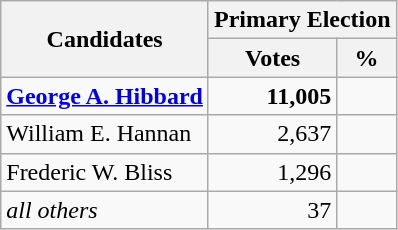<table class=wikitable>
<tr>
<th colspan=1 rowspan=2 ><strong>Candidates</strong></th>
<th colspan=2><strong>Primary Election</strong></th>
</tr>
<tr>
<th>Votes</th>
<th>%</th>
</tr>
<tr>
<td><strong><a href='#'>George A. Hibbard</a></strong></td>
<td align="right"><strong>11,005</strong></td>
<td align="right"><strong></strong></td>
</tr>
<tr>
<td>William E. Hannan</td>
<td align="right">2,637</td>
<td align="right"></td>
</tr>
<tr>
<td>Frederic W. Bliss</td>
<td align="right">1,296</td>
<td align="right"></td>
</tr>
<tr>
<td><em>all others</em></td>
<td align="right">37</td>
<td align="right"></td>
</tr>
</table>
